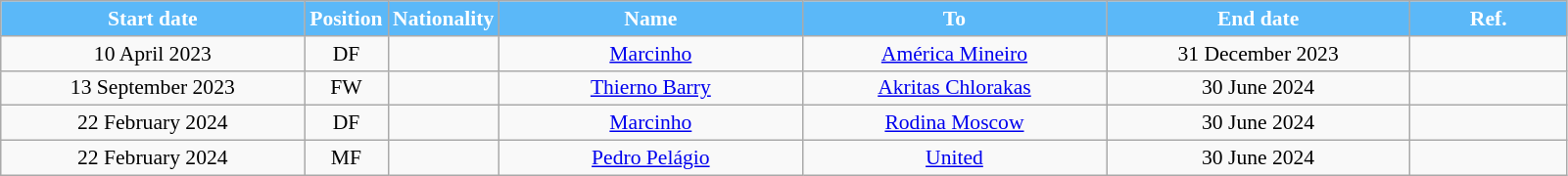<table class="wikitable"  style="text-align:center; font-size:90%; ">
<tr>
<th style="background:#5BB8F8; color:white; width:200px;">Start date</th>
<th style="background:#5BB8F8; color:white; width:50px;">Position</th>
<th style="background:#5BB8F8; color:white; width:50px;">Nationality</th>
<th style="background:#5BB8F8; color:white; width:200px;">Name</th>
<th style="background:#5BB8F8; color:white; width:200px;">To</th>
<th style="background:#5BB8F8; color:white; width:200px;">End date</th>
<th style="background:#5BB8F8; color:white; width:100px;">Ref.</th>
</tr>
<tr>
<td>10 April 2023</td>
<td>DF</td>
<td></td>
<td><a href='#'>Marcinho</a></td>
<td><a href='#'>América Mineiro</a></td>
<td>31 December 2023</td>
<td></td>
</tr>
<tr>
<td>13 September 2023</td>
<td>FW</td>
<td></td>
<td><a href='#'>Thierno Barry</a></td>
<td><a href='#'>Akritas Chlorakas</a></td>
<td>30 June 2024</td>
<td></td>
</tr>
<tr>
<td>22 February 2024</td>
<td>DF</td>
<td></td>
<td><a href='#'>Marcinho</a></td>
<td><a href='#'>Rodina Moscow</a></td>
<td>30 June 2024</td>
<td></td>
</tr>
<tr>
<td>22 February 2024</td>
<td>MF</td>
<td></td>
<td><a href='#'>Pedro Pelágio</a></td>
<td><a href='#'>United</a></td>
<td>30 June 2024</td>
<td></td>
</tr>
</table>
